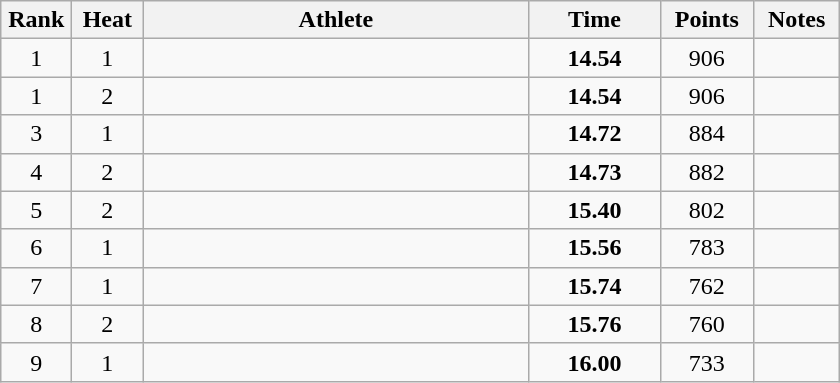<table class="wikitable" style="text-align:center">
<tr>
<th width=40>Rank</th>
<th width=40>Heat</th>
<th width=250>Athlete</th>
<th width=80>Time</th>
<th width=55>Points</th>
<th width=50>Notes</th>
</tr>
<tr>
<td>1</td>
<td>1</td>
<td align=left></td>
<td><strong>14.54</strong></td>
<td>906</td>
<td></td>
</tr>
<tr>
<td>1</td>
<td>2</td>
<td align=left></td>
<td><strong>14.54</strong></td>
<td>906</td>
<td></td>
</tr>
<tr>
<td>3</td>
<td>1</td>
<td align=left></td>
<td><strong>14.72</strong></td>
<td>884</td>
<td></td>
</tr>
<tr>
<td>4</td>
<td>2</td>
<td align=left></td>
<td><strong>14.73</strong></td>
<td>882</td>
<td></td>
</tr>
<tr>
<td>5</td>
<td>2</td>
<td align=left></td>
<td><strong>15.40</strong></td>
<td>802</td>
<td></td>
</tr>
<tr>
<td>6</td>
<td>1</td>
<td align=left></td>
<td><strong>15.56</strong></td>
<td>783</td>
<td></td>
</tr>
<tr>
<td>7</td>
<td>1</td>
<td align=left></td>
<td><strong>15.74</strong></td>
<td>762</td>
<td></td>
</tr>
<tr>
<td>8</td>
<td>2</td>
<td align=left></td>
<td><strong>15.76</strong></td>
<td>760</td>
<td></td>
</tr>
<tr>
<td>9</td>
<td>1</td>
<td align=left></td>
<td><strong>16.00</strong></td>
<td>733</td>
<td></td>
</tr>
</table>
